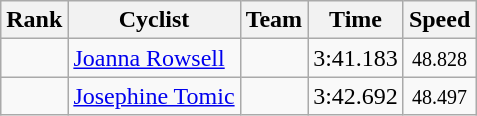<table class="wikitable sortable" style="text-align:center;">
<tr>
<th>Rank</th>
<th class="unsortable">Cyclist</th>
<th>Team</th>
<th>Time</th>
<th>Speed</th>
</tr>
<tr>
<td align=center></td>
<td align=left><a href='#'>Joanna Rowsell</a></td>
<td align=left></td>
<td>3:41.183</td>
<td><small>48.828</small></td>
</tr>
<tr>
<td align=center></td>
<td align=left><a href='#'>Josephine Tomic</a></td>
<td align=left></td>
<td>3:42.692</td>
<td><small>48.497</small></td>
</tr>
</table>
